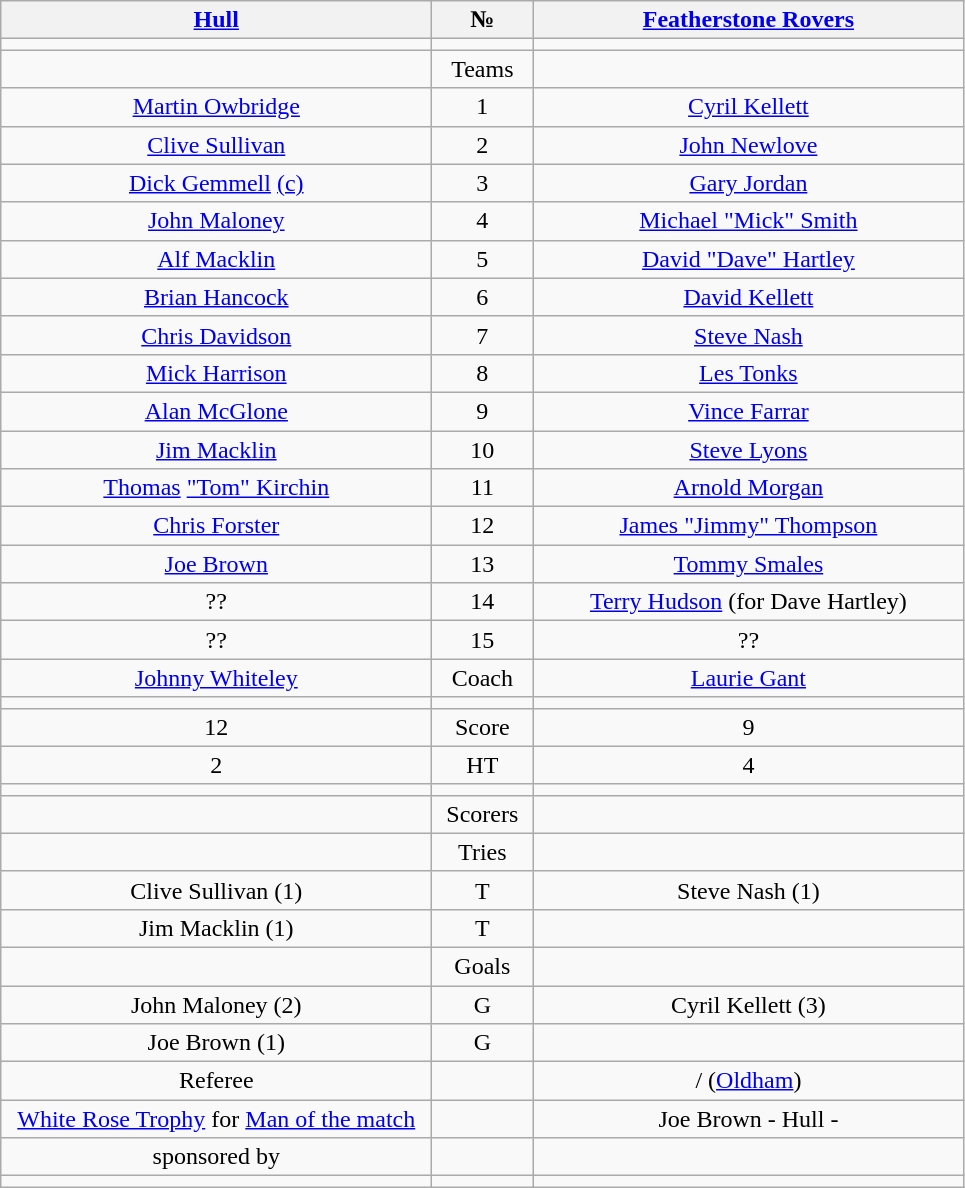<table class="wikitable" style="text-align:center;">
<tr>
<th width=280 abbr=winner><a href='#'>Hull</a></th>
<th width=60 abbr="Number">№</th>
<th width=280 abbr=runner-up><a href='#'>Featherstone Rovers</a></th>
</tr>
<tr>
<td></td>
<td></td>
<td></td>
</tr>
<tr>
<td></td>
<td>Teams</td>
<td></td>
</tr>
<tr>
<td><a href='#'>Martin Owbridge</a></td>
<td>1</td>
<td><a href='#'>Cyril Kellett</a></td>
</tr>
<tr>
<td><a href='#'>Clive Sullivan</a></td>
<td>2</td>
<td><a href='#'>John Newlove</a></td>
</tr>
<tr>
<td><a href='#'>Dick Gemmell</a> <a href='#'>(c)</a></td>
<td>3</td>
<td><a href='#'>Gary Jordan</a></td>
</tr>
<tr>
<td><a href='#'>John Maloney</a></td>
<td>4</td>
<td><a href='#'>Michael "Mick" Smith</a></td>
</tr>
<tr>
<td><a href='#'>Alf Macklin</a></td>
<td>5</td>
<td><a href='#'>David "Dave" Hartley</a></td>
</tr>
<tr>
<td><a href='#'>Brian Hancock</a></td>
<td>6</td>
<td><a href='#'>David Kellett</a></td>
</tr>
<tr>
<td><a href='#'>Chris Davidson</a></td>
<td>7</td>
<td><a href='#'>Steve Nash</a></td>
</tr>
<tr>
<td><a href='#'>Mick Harrison</a></td>
<td>8</td>
<td><a href='#'>Les Tonks</a></td>
</tr>
<tr>
<td><a href='#'>Alan McGlone</a></td>
<td>9</td>
<td><a href='#'>Vince Farrar</a></td>
</tr>
<tr>
<td><a href='#'>Jim Macklin</a></td>
<td>10</td>
<td><a href='#'>Steve Lyons</a></td>
</tr>
<tr>
<td><a href='#'>Thomas</a> <a href='#'>"Tom" Kirchin</a></td>
<td>11</td>
<td><a href='#'>Arnold Morgan</a></td>
</tr>
<tr>
<td><a href='#'>Chris Forster</a></td>
<td>12</td>
<td><a href='#'>James "Jimmy" Thompson</a></td>
</tr>
<tr>
<td><a href='#'>Joe Brown</a></td>
<td>13</td>
<td><a href='#'>Tommy Smales</a></td>
</tr>
<tr>
<td>??</td>
<td>14</td>
<td><a href='#'>Terry Hudson</a> (for Dave Hartley)</td>
</tr>
<tr>
<td>??</td>
<td>15</td>
<td>??</td>
</tr>
<tr>
<td><a href='#'>Johnny Whiteley</a></td>
<td>Coach</td>
<td><a href='#'>Laurie Gant</a></td>
</tr>
<tr>
<td></td>
<td></td>
<td></td>
</tr>
<tr>
<td>12</td>
<td>Score</td>
<td>9</td>
</tr>
<tr>
<td>2</td>
<td>HT</td>
<td>4</td>
</tr>
<tr>
<td></td>
<td></td>
<td></td>
</tr>
<tr>
<td></td>
<td>Scorers</td>
<td></td>
</tr>
<tr>
<td></td>
<td>Tries</td>
<td></td>
</tr>
<tr>
<td>Clive Sullivan (1)</td>
<td>T</td>
<td>Steve Nash (1)</td>
</tr>
<tr>
<td>Jim Macklin (1)</td>
<td>T</td>
<td></td>
</tr>
<tr>
<td></td>
<td>Goals</td>
<td></td>
</tr>
<tr>
<td>John Maloney (2)</td>
<td>G</td>
<td>Cyril Kellett (3)</td>
</tr>
<tr>
<td>Joe Brown (1)</td>
<td>G</td>
<td></td>
</tr>
<tr>
<td>Referee</td>
<td></td>
<td> / (<a href='#'>Oldham</a>)</td>
</tr>
<tr>
<td><a href='#'>White Rose Trophy</a> for <a href='#'>Man of the match</a></td>
<td></td>
<td>Joe Brown - Hull - </td>
</tr>
<tr>
<td>sponsored by</td>
<td></td>
<td></td>
</tr>
<tr>
<td></td>
<td></td>
<td></td>
</tr>
</table>
